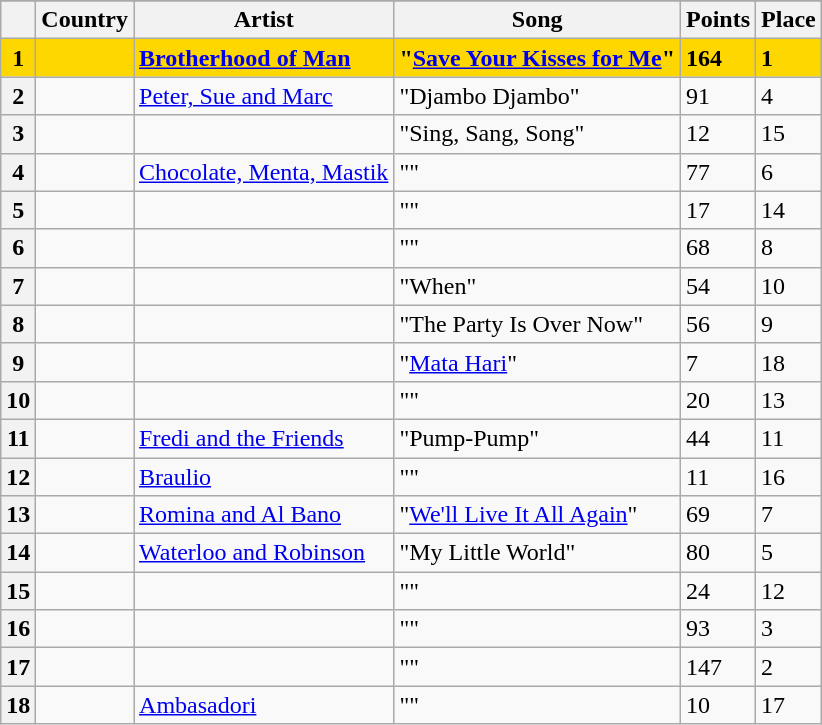<table class="sortable wikitable plainrowheaders">
<tr>
</tr>
<tr>
<th scope="col"></th>
<th scope="col">Country</th>
<th scope="col">Artist</th>
<th scope="col">Song</th>
<th scope="col">Points</th>
<th scope="col">Place</th>
</tr>
<tr style="font-weight:bold; background:gold;">
<th scope="row" style="text-align:center; font-weight:bold; background:gold;">1</th>
<td></td>
<td><a href='#'>Brotherhood of Man</a></td>
<td>"<a href='#'>Save Your Kisses for Me</a>"</td>
<td>164</td>
<td>1</td>
</tr>
<tr>
<th scope="row" style="text-align:center;">2</th>
<td></td>
<td><a href='#'>Peter, Sue and Marc</a></td>
<td>"Djambo Djambo"</td>
<td>91</td>
<td>4</td>
</tr>
<tr>
<th scope="row" style="text-align:center;">3</th>
<td></td>
<td></td>
<td>"Sing, Sang, Song"</td>
<td>12</td>
<td>15</td>
</tr>
<tr>
<th scope="row" style="text-align:center;">4</th>
<td></td>
<td><a href='#'>Chocolate, Menta, Mastik</a></td>
<td>""</td>
<td>77</td>
<td>6</td>
</tr>
<tr>
<th scope="row" style="text-align:center;">5</th>
<td></td>
<td></td>
<td>""</td>
<td>17</td>
<td>14</td>
</tr>
<tr>
<th scope="row" style="text-align:center;">6</th>
<td></td>
<td></td>
<td>""</td>
<td>68</td>
<td>8</td>
</tr>
<tr>
<th scope="row" style="text-align:center;">7</th>
<td></td>
<td></td>
<td>"When"</td>
<td>54</td>
<td>10</td>
</tr>
<tr>
<th scope="row" style="text-align:center;">8</th>
<td></td>
<td></td>
<td>"The Party Is Over Now"</td>
<td>56</td>
<td>9</td>
</tr>
<tr>
<th scope="row" style="text-align:center;">9</th>
<td></td>
<td></td>
<td>"<a href='#'>Mata Hari</a>"</td>
<td>7</td>
<td>18</td>
</tr>
<tr>
<th scope="row" style="text-align:center;">10</th>
<td></td>
<td></td>
<td>""</td>
<td>20</td>
<td>13</td>
</tr>
<tr>
<th scope="row" style="text-align:center;">11</th>
<td></td>
<td><a href='#'>Fredi and the Friends</a></td>
<td>"Pump-Pump"</td>
<td>44</td>
<td>11</td>
</tr>
<tr>
<th scope="row" style="text-align:center;">12</th>
<td></td>
<td><a href='#'>Braulio</a></td>
<td>""</td>
<td>11</td>
<td>16</td>
</tr>
<tr>
<th scope="row" style="text-align:center;">13</th>
<td></td>
<td><a href='#'>Romina and Al Bano</a></td>
<td>"<a href='#'>We'll Live It All Again</a>"</td>
<td>69</td>
<td>7</td>
</tr>
<tr>
<th scope="row" style="text-align:center;">14</th>
<td></td>
<td><a href='#'>Waterloo and Robinson</a></td>
<td>"My Little World"</td>
<td>80</td>
<td>5</td>
</tr>
<tr>
<th scope="row" style="text-align:center;">15</th>
<td></td>
<td></td>
<td>""</td>
<td>24</td>
<td>12</td>
</tr>
<tr>
<th scope="row" style="text-align:center;">16</th>
<td></td>
<td></td>
<td>""</td>
<td>93</td>
<td>3</td>
</tr>
<tr>
<th scope="row" style="text-align:center;">17</th>
<td></td>
<td></td>
<td>""</td>
<td>147</td>
<td>2</td>
</tr>
<tr>
<th scope="row" style="text-align:center;">18</th>
<td></td>
<td><a href='#'>Ambasadori</a></td>
<td>""</td>
<td>10</td>
<td>17</td>
</tr>
</table>
